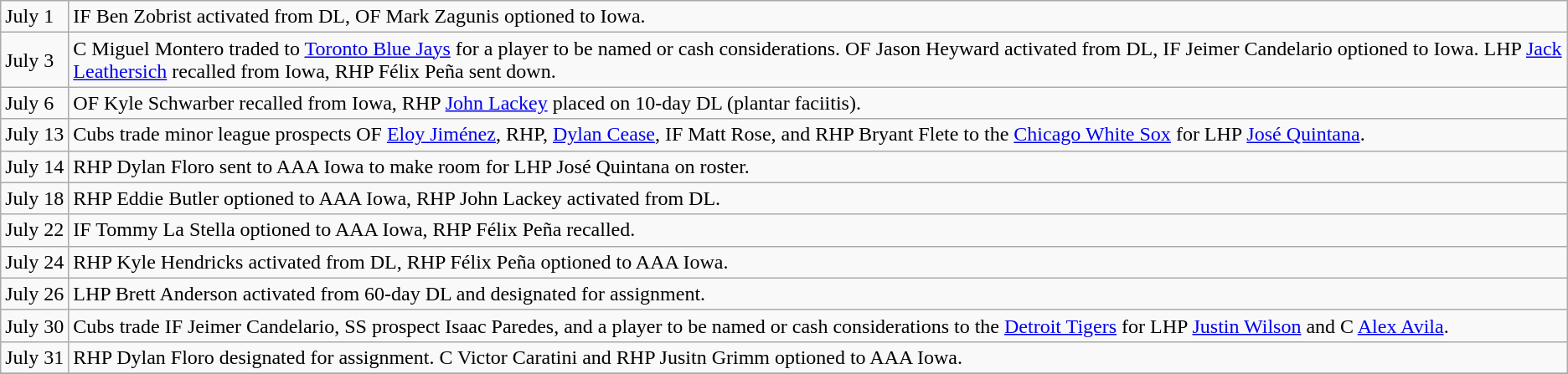<table class="wikitable">
<tr>
<td>July 1</td>
<td>IF Ben Zobrist activated from DL, OF Mark Zagunis optioned to Iowa.</td>
</tr>
<tr>
<td>July 3</td>
<td>C Miguel Montero traded to <a href='#'>Toronto Blue Jays</a> for a player to be named or cash considerations. OF Jason Heyward activated from DL, IF Jeimer Candelario optioned to Iowa. LHP <a href='#'>Jack Leathersich</a> recalled from Iowa, RHP Félix Peña sent down.</td>
</tr>
<tr>
<td>July 6</td>
<td>OF Kyle Schwarber recalled from Iowa, RHP <a href='#'>John Lackey</a> placed on 10-day DL (plantar faciitis).</td>
</tr>
<tr>
<td>July 13</td>
<td>Cubs trade minor league prospects OF <a href='#'>Eloy Jiménez</a>, RHP, <a href='#'>Dylan Cease</a>, IF Matt Rose, and RHP Bryant Flete to the <a href='#'>Chicago White Sox</a> for LHP <a href='#'>José Quintana</a>.</td>
</tr>
<tr>
<td>July 14</td>
<td>RHP Dylan Floro sent to AAA Iowa to make room for LHP José Quintana on roster.</td>
</tr>
<tr>
<td>July 18</td>
<td>RHP Eddie Butler optioned to AAA Iowa, RHP John Lackey activated from DL.</td>
</tr>
<tr>
<td>July 22</td>
<td>IF Tommy La Stella optioned to AAA Iowa, RHP Félix Peña recalled.</td>
</tr>
<tr>
<td>July 24</td>
<td>RHP Kyle Hendricks activated from DL, RHP Félix Peña optioned to AAA Iowa.</td>
</tr>
<tr>
<td>July 26</td>
<td>LHP Brett Anderson activated from 60-day DL and designated for assignment.</td>
</tr>
<tr>
<td>July 30</td>
<td>Cubs trade IF Jeimer Candelario, SS prospect Isaac Paredes, and a player to be named or cash considerations to the <a href='#'>Detroit Tigers</a> for LHP <a href='#'>Justin Wilson</a> and C <a href='#'>Alex Avila</a>.</td>
</tr>
<tr>
<td>July 31</td>
<td>RHP Dylan Floro designated for assignment. C Victor Caratini and RHP Jusitn Grimm optioned to AAA Iowa.</td>
</tr>
<tr>
</tr>
</table>
